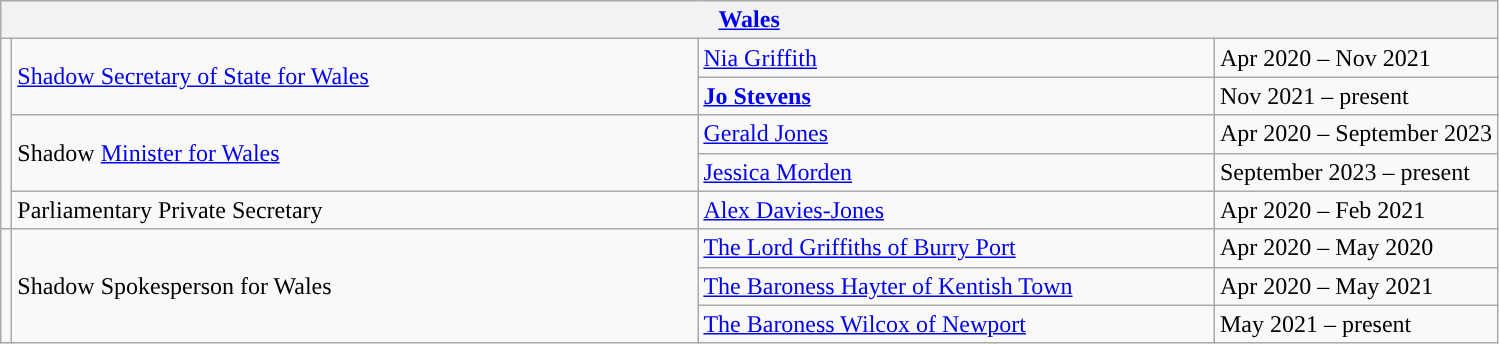<table class="wikitable">
<tr>
<th colspan="4"><a href='#'>Wales</a></th>
</tr>
<tr>
<td rowspan="5" style="background: "></td>
<td rowspan="2" style="width: 450px;"><a href='#'>Shadow Secretary of State for Wales</a></td>
<td style="width: 337px;"><a href='#'>Nia Griffith</a></td>
<td>Apr 2020 – Nov 2021</td>
</tr>
<tr>
<td><strong><a href='#'>Jo Stevens</a></strong></td>
<td>Nov 2021 – present</td>
</tr>
<tr>
<td rowspan="2">Shadow <a href='#'>Minister for Wales</a></td>
<td><a href='#'>Gerald Jones</a></td>
<td>Apr 2020 – September 2023</td>
</tr>
<tr>
<td><a href='#'>Jessica Morden</a></td>
<td>September 2023 – present</td>
</tr>
<tr>
<td>Parliamentary Private Secretary</td>
<td><a href='#'>Alex Davies-Jones</a></td>
<td>Apr 2020 – Feb 2021</td>
</tr>
<tr>
<td rowspan="3" style="background: "></td>
<td rowspan="3">Shadow Spokesperson for Wales</td>
<td><a href='#'>The Lord Griffiths of Burry Port</a></td>
<td>Apr 2020 – May 2020</td>
</tr>
<tr>
<td><a href='#'>The Baroness Hayter of Kentish Town</a></td>
<td>Apr 2020 – May 2021</td>
</tr>
<tr>
<td><a href='#'>The Baroness Wilcox of Newport</a></td>
<td>May 2021 – present</td>
</tr>
</table>
